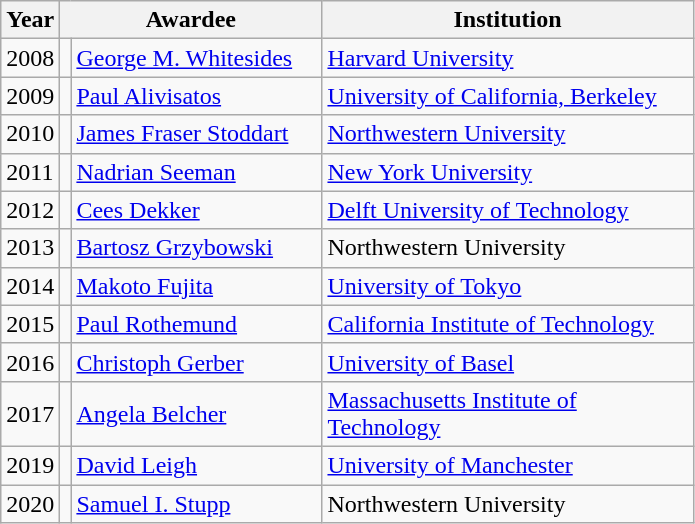<table class="wikitable">
<tr>
<th>Year</th>
<th colspan=2>Awardee</th>
<th>Institution</th>
</tr>
<tr>
<td>2008</td>
<td></td>
<td style="width:10em;"><a href='#'>George M. Whitesides</a></td>
<td style="width:15em;"><a href='#'>Harvard University</a></td>
</tr>
<tr>
<td>2009</td>
<td></td>
<td><a href='#'>Paul Alivisatos</a></td>
<td><a href='#'>University of California, Berkeley</a></td>
</tr>
<tr>
<td>2010</td>
<td></td>
<td><a href='#'>James Fraser Stoddart</a></td>
<td><a href='#'>Northwestern University</a></td>
</tr>
<tr>
<td>2011</td>
<td></td>
<td><a href='#'>Nadrian Seeman</a></td>
<td><a href='#'>New York University</a></td>
</tr>
<tr>
<td>2012</td>
<td></td>
<td><a href='#'>Cees Dekker</a></td>
<td><a href='#'>Delft University of Technology</a></td>
</tr>
<tr>
<td>2013</td>
<td></td>
<td><a href='#'>Bartosz Grzybowski</a></td>
<td>Northwestern University</td>
</tr>
<tr>
<td>2014</td>
<td></td>
<td><a href='#'>Makoto Fujita</a></td>
<td><a href='#'>University of Tokyo</a></td>
</tr>
<tr>
<td>2015</td>
<td></td>
<td><a href='#'>Paul Rothemund</a></td>
<td><a href='#'>California Institute of Technology</a></td>
</tr>
<tr>
<td>2016</td>
<td></td>
<td><a href='#'>Christoph Gerber</a></td>
<td><a href='#'>University of Basel</a></td>
</tr>
<tr>
<td>2017</td>
<td></td>
<td><a href='#'>Angela Belcher</a></td>
<td><a href='#'>Massachusetts Institute of Technology</a></td>
</tr>
<tr>
<td>2019</td>
<td></td>
<td><a href='#'>David Leigh</a></td>
<td><a href='#'>University of Manchester</a></td>
</tr>
<tr>
<td>2020</td>
<td></td>
<td><a href='#'>Samuel I. Stupp</a></td>
<td>Northwestern University</td>
</tr>
</table>
